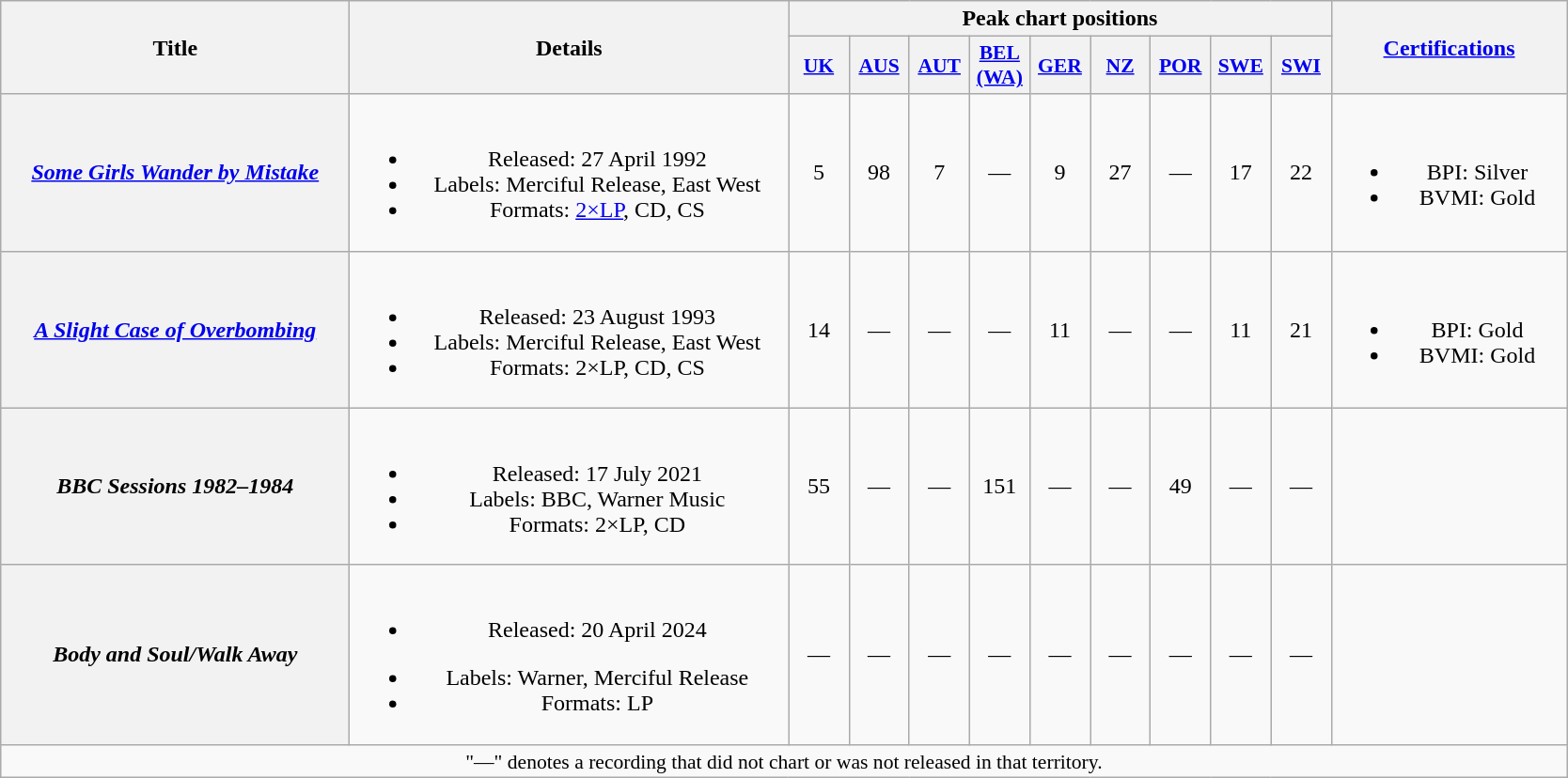<table class="wikitable plainrowheaders" style="text-align:center;">
<tr>
<th scope="col" rowspan="2" style="width:15em;">Title</th>
<th scope="col" rowspan="2" style="width:19em;">Details</th>
<th scope="col" colspan="9">Peak chart positions</th>
<th scope="col" rowspan="2" style="width:10em;"><a href='#'>Certifications</a></th>
</tr>
<tr>
<th scope="col" style="width:2.5em;font-size:90%;"><a href='#'>UK</a><br></th>
<th scope="col" style="width:2.5em;font-size:90%;"><a href='#'>AUS</a><br></th>
<th scope="col" style="width:2.5em;font-size:90%;"><a href='#'>AUT</a><br></th>
<th scope="col" style="width:2.5em;font-size:90%;"><a href='#'>BEL (WA)</a><br></th>
<th scope="col" style="width:2.5em;font-size:90%;"><a href='#'>GER</a><br></th>
<th scope="col" style="width:2.5em;font-size:90%;"><a href='#'>NZ</a><br></th>
<th scope="col" style="width:2.5em;font-size:90%;"><a href='#'>POR</a><br></th>
<th scope="col" style="width:2.5em;font-size:90%;"><a href='#'>SWE</a><br></th>
<th scope="col" style="width:2.5em;font-size:90%;"><a href='#'>SWI</a><br></th>
</tr>
<tr>
<th scope="row"><em><a href='#'>Some Girls Wander by Mistake</a></em></th>
<td><br><ul><li>Released: 27 April 1992</li><li>Labels: Merciful Release, East West</li><li>Formats: <a href='#'>2×LP</a>, CD, CS</li></ul></td>
<td>5</td>
<td>98</td>
<td>7</td>
<td>—</td>
<td>9</td>
<td>27</td>
<td>—</td>
<td>17</td>
<td>22</td>
<td><br><ul><li>BPI: Silver</li><li>BVMI: Gold</li></ul></td>
</tr>
<tr>
<th scope="row"><em><a href='#'>A Slight Case of Overbombing</a></em></th>
<td><br><ul><li>Released: 23 August 1993</li><li>Labels: Merciful Release, East West</li><li>Formats: 2×LP, CD, CS</li></ul></td>
<td>14</td>
<td>—</td>
<td>—</td>
<td>—</td>
<td>11</td>
<td>—</td>
<td>—</td>
<td>11</td>
<td>21</td>
<td><br><ul><li>BPI: Gold</li><li>BVMI: Gold</li></ul></td>
</tr>
<tr |>
<th scope="row"><em>BBC Sessions 1982–1984</em></th>
<td><br><ul><li>Released: 17 July 2021</li><li>Labels: BBC, Warner Music</li><li>Formats: 2×LP, CD</li></ul></td>
<td>55</td>
<td>—</td>
<td>—</td>
<td>151</td>
<td>—</td>
<td>—</td>
<td>49</td>
<td>—</td>
<td>—</td>
<td></td>
</tr>
<tr>
<th scope="row"><em>Body and Soul/Walk Away</em></th>
<td><br><ul><li>Released: 20 April 2024</li></ul><ul><li>Labels: Warner, Merciful Release</li><li>Formats: LP</li></ul></td>
<td>—</td>
<td>—</td>
<td>—</td>
<td>—</td>
<td>—</td>
<td>—</td>
<td>—</td>
<td>—</td>
<td>—</td>
<td></td>
</tr>
<tr>
<td colspan="12" style="font-size:90%">"—" denotes a recording that did not chart or was not released in that territory.</td>
</tr>
</table>
